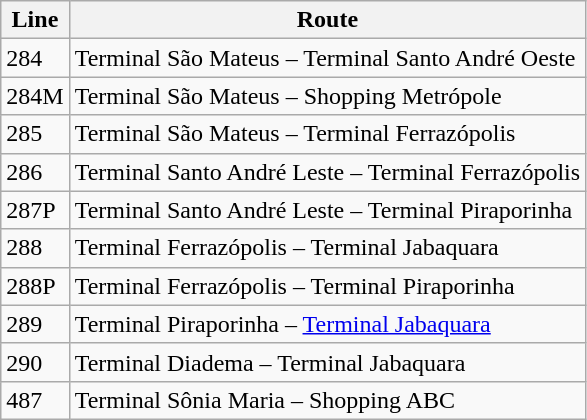<table class="wikitable">
<tr>
<th>Line</th>
<th>Route</th>
</tr>
<tr>
<td>284</td>
<td>Terminal São Mateus – Terminal Santo André Oeste</td>
</tr>
<tr>
<td>284M</td>
<td>Terminal São Mateus – Shopping Metrópole</td>
</tr>
<tr>
<td>285</td>
<td>Terminal São Mateus – Terminal Ferrazópolis</td>
</tr>
<tr>
<td>286</td>
<td>Terminal Santo André Leste – Terminal Ferrazópolis</td>
</tr>
<tr>
<td>287P</td>
<td>Terminal Santo André Leste – Terminal Piraporinha</td>
</tr>
<tr>
<td>288</td>
<td>Terminal Ferrazópolis – Terminal Jabaquara</td>
</tr>
<tr>
<td>288P</td>
<td>Terminal Ferrazópolis – Terminal Piraporinha</td>
</tr>
<tr>
<td>289</td>
<td>Terminal Piraporinha – <a href='#'>Terminal Jabaquara</a></td>
</tr>
<tr>
<td>290</td>
<td>Terminal Diadema – Terminal Jabaquara</td>
</tr>
<tr>
<td>487</td>
<td>Terminal Sônia Maria – Shopping ABC</td>
</tr>
</table>
